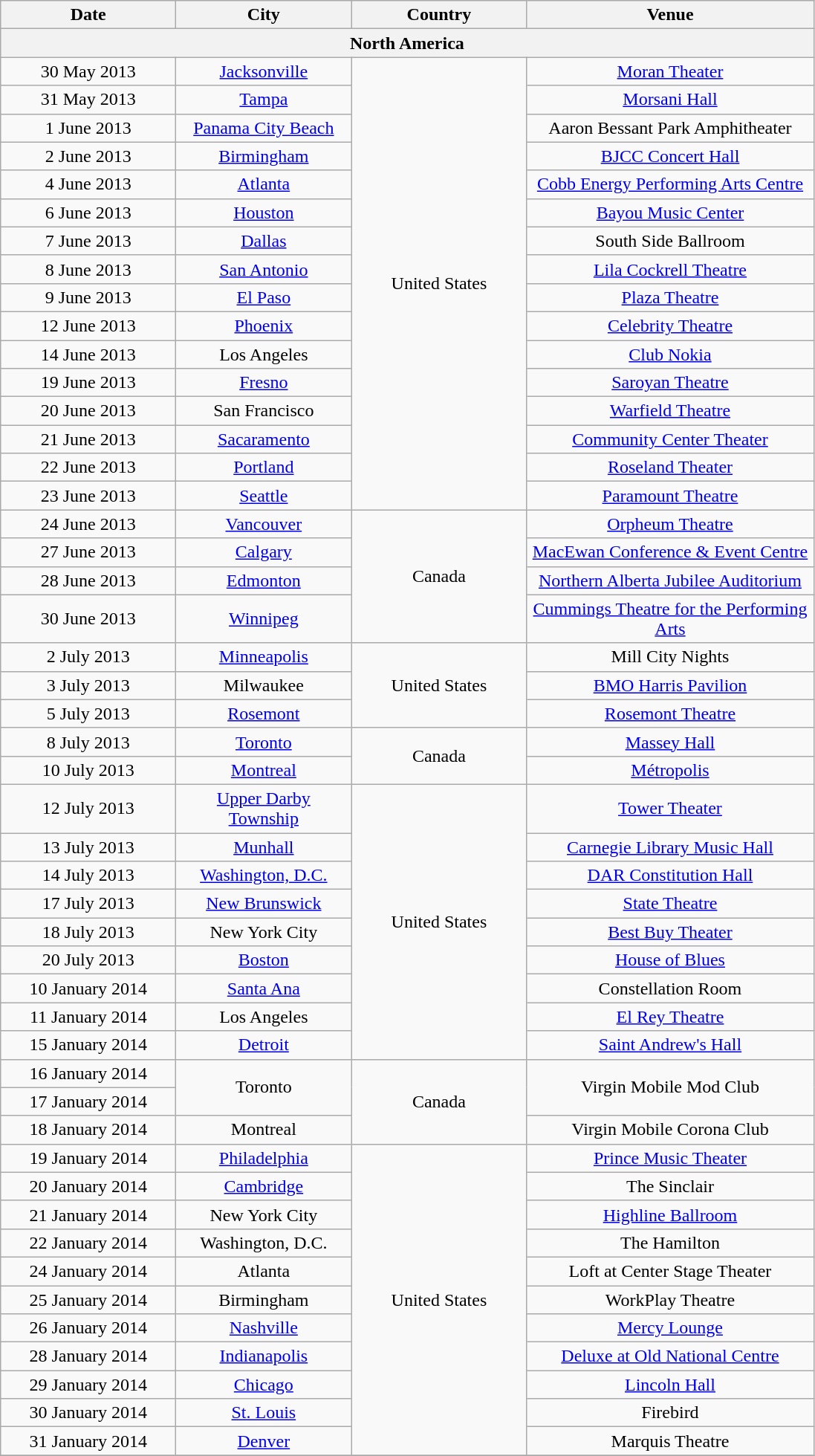<table class="wikitable" style="text-align:center;">
<tr>
<th width="150">Date</th>
<th width="150">City</th>
<th width="150">Country</th>
<th width="250">Venue</th>
</tr>
<tr>
<th colspan="4">North America</th>
</tr>
<tr>
<td>30 May 2013</td>
<td><a href='#'>Jacksonville</a></td>
<td rowspan="16">United States</td>
<td><a href='#'>Moran Theater</a></td>
</tr>
<tr>
<td>31 May 2013</td>
<td><a href='#'>Tampa</a></td>
<td><a href='#'>Morsani Hall</a></td>
</tr>
<tr>
<td>1 June 2013</td>
<td><a href='#'>Panama City Beach</a></td>
<td>Aaron Bessant Park Amphitheater</td>
</tr>
<tr>
<td>2 June 2013</td>
<td><a href='#'>Birmingham</a></td>
<td><a href='#'>BJCC Concert Hall</a></td>
</tr>
<tr>
<td>4 June 2013</td>
<td><a href='#'>Atlanta</a></td>
<td><a href='#'>Cobb Energy Performing Arts Centre</a></td>
</tr>
<tr>
<td>6 June 2013</td>
<td><a href='#'>Houston</a></td>
<td><a href='#'>Bayou Music Center</a></td>
</tr>
<tr>
<td>7 June 2013</td>
<td><a href='#'>Dallas</a></td>
<td>South Side Ballroom</td>
</tr>
<tr>
<td>8 June 2013</td>
<td><a href='#'>San Antonio</a></td>
<td><a href='#'>Lila Cockrell Theatre</a></td>
</tr>
<tr>
<td>9 June 2013</td>
<td><a href='#'>El Paso</a></td>
<td><a href='#'>Plaza Theatre</a></td>
</tr>
<tr>
<td>12 June 2013</td>
<td><a href='#'>Phoenix</a></td>
<td><a href='#'>Celebrity Theatre</a></td>
</tr>
<tr>
<td>14 June 2013</td>
<td>Los Angeles</td>
<td><a href='#'>Club Nokia</a></td>
</tr>
<tr>
<td>19 June 2013</td>
<td><a href='#'>Fresno</a></td>
<td><a href='#'>Saroyan Theatre</a></td>
</tr>
<tr>
<td>20 June 2013</td>
<td>San Francisco</td>
<td><a href='#'>Warfield Theatre</a></td>
</tr>
<tr>
<td>21 June 2013</td>
<td><a href='#'>Sacaramento</a></td>
<td><a href='#'>Community Center Theater</a></td>
</tr>
<tr>
<td>22 June 2013</td>
<td><a href='#'>Portland</a></td>
<td><a href='#'>Roseland Theater</a></td>
</tr>
<tr>
<td>23 June 2013</td>
<td><a href='#'>Seattle</a></td>
<td><a href='#'>Paramount Theatre</a></td>
</tr>
<tr>
<td>24 June 2013</td>
<td><a href='#'>Vancouver</a></td>
<td rowspan="4">Canada</td>
<td><a href='#'>Orpheum Theatre</a></td>
</tr>
<tr>
<td>27 June 2013</td>
<td><a href='#'>Calgary</a></td>
<td><a href='#'>MacEwan Conference & Event Centre</a></td>
</tr>
<tr>
<td>28 June 2013</td>
<td><a href='#'>Edmonton</a></td>
<td><a href='#'>Northern Alberta Jubilee Auditorium</a></td>
</tr>
<tr>
<td>30 June 2013</td>
<td><a href='#'>Winnipeg</a></td>
<td><a href='#'>Cummings Theatre for the Performing Arts</a></td>
</tr>
<tr>
<td>2 July 2013</td>
<td><a href='#'>Minneapolis</a></td>
<td rowspan="3">United States</td>
<td>Mill City Nights</td>
</tr>
<tr>
<td>3 July 2013</td>
<td>Milwaukee</td>
<td><a href='#'>BMO Harris Pavilion</a></td>
</tr>
<tr>
<td>5 July 2013</td>
<td><a href='#'>Rosemont</a></td>
<td><a href='#'>Rosemont Theatre</a></td>
</tr>
<tr>
<td>8 July 2013</td>
<td><a href='#'>Toronto</a></td>
<td rowspan="2">Canada</td>
<td><a href='#'>Massey Hall</a></td>
</tr>
<tr>
<td>10 July 2013</td>
<td><a href='#'>Montreal</a></td>
<td><a href='#'>Métropolis</a></td>
</tr>
<tr>
<td>12 July 2013</td>
<td><a href='#'>Upper Darby Township</a></td>
<td rowspan="9">United States</td>
<td><a href='#'>Tower Theater</a></td>
</tr>
<tr>
<td>13 July 2013</td>
<td><a href='#'>Munhall</a></td>
<td><a href='#'>Carnegie Library Music Hall</a></td>
</tr>
<tr>
<td>14 July 2013</td>
<td><a href='#'>Washington, D.C.</a></td>
<td><a href='#'>DAR Constitution Hall</a></td>
</tr>
<tr>
<td>17 July 2013</td>
<td><a href='#'>New Brunswick</a></td>
<td><a href='#'>State Theatre</a></td>
</tr>
<tr>
<td>18 July 2013</td>
<td>New York City</td>
<td><a href='#'>Best Buy Theater</a></td>
</tr>
<tr>
<td>20 July 2013</td>
<td><a href='#'>Boston</a></td>
<td><a href='#'>House of Blues</a></td>
</tr>
<tr>
<td>10 January 2014</td>
<td><a href='#'>Santa Ana</a></td>
<td>Constellation Room</td>
</tr>
<tr>
<td>11 January 2014</td>
<td>Los Angeles</td>
<td><a href='#'>El Rey Theatre</a></td>
</tr>
<tr>
<td>15 January 2014</td>
<td><a href='#'>Detroit</a></td>
<td><a href='#'>Saint Andrew's Hall</a></td>
</tr>
<tr>
<td>16 January 2014</td>
<td rowspan="2">Toronto</td>
<td rowspan="3">Canada</td>
<td rowspan="2">Virgin Mobile Mod Club</td>
</tr>
<tr>
<td>17 January 2014</td>
</tr>
<tr>
<td>18 January 2014</td>
<td>Montreal</td>
<td>Virgin Mobile Corona Club</td>
</tr>
<tr>
<td>19 January 2014</td>
<td><a href='#'>Philadelphia</a></td>
<td rowspan="11">United States</td>
<td><a href='#'>Prince Music Theater</a></td>
</tr>
<tr>
<td>20 January 2014</td>
<td><a href='#'>Cambridge</a></td>
<td>The Sinclair</td>
</tr>
<tr>
<td>21 January 2014</td>
<td>New York City</td>
<td><a href='#'>Highline Ballroom</a></td>
</tr>
<tr>
<td>22 January 2014</td>
<td>Washington, D.C.</td>
<td>The Hamilton</td>
</tr>
<tr>
<td>24 January 2014</td>
<td>Atlanta</td>
<td>Loft at Center Stage Theater</td>
</tr>
<tr>
<td>25 January 2014</td>
<td>Birmingham</td>
<td>WorkPlay Theatre</td>
</tr>
<tr>
<td>26 January 2014</td>
<td><a href='#'>Nashville</a></td>
<td><a href='#'>Mercy Lounge</a></td>
</tr>
<tr>
<td>28 January 2014</td>
<td><a href='#'>Indianapolis</a></td>
<td><a href='#'>Deluxe at Old National Centre</a></td>
</tr>
<tr>
<td>29 January 2014</td>
<td><a href='#'>Chicago</a></td>
<td><a href='#'>Lincoln Hall</a></td>
</tr>
<tr>
<td>30 January 2014</td>
<td><a href='#'>St. Louis</a></td>
<td>Firebird</td>
</tr>
<tr>
<td>31 January 2014</td>
<td><a href='#'>Denver</a></td>
<td>Marquis Theatre</td>
</tr>
<tr>
</tr>
</table>
